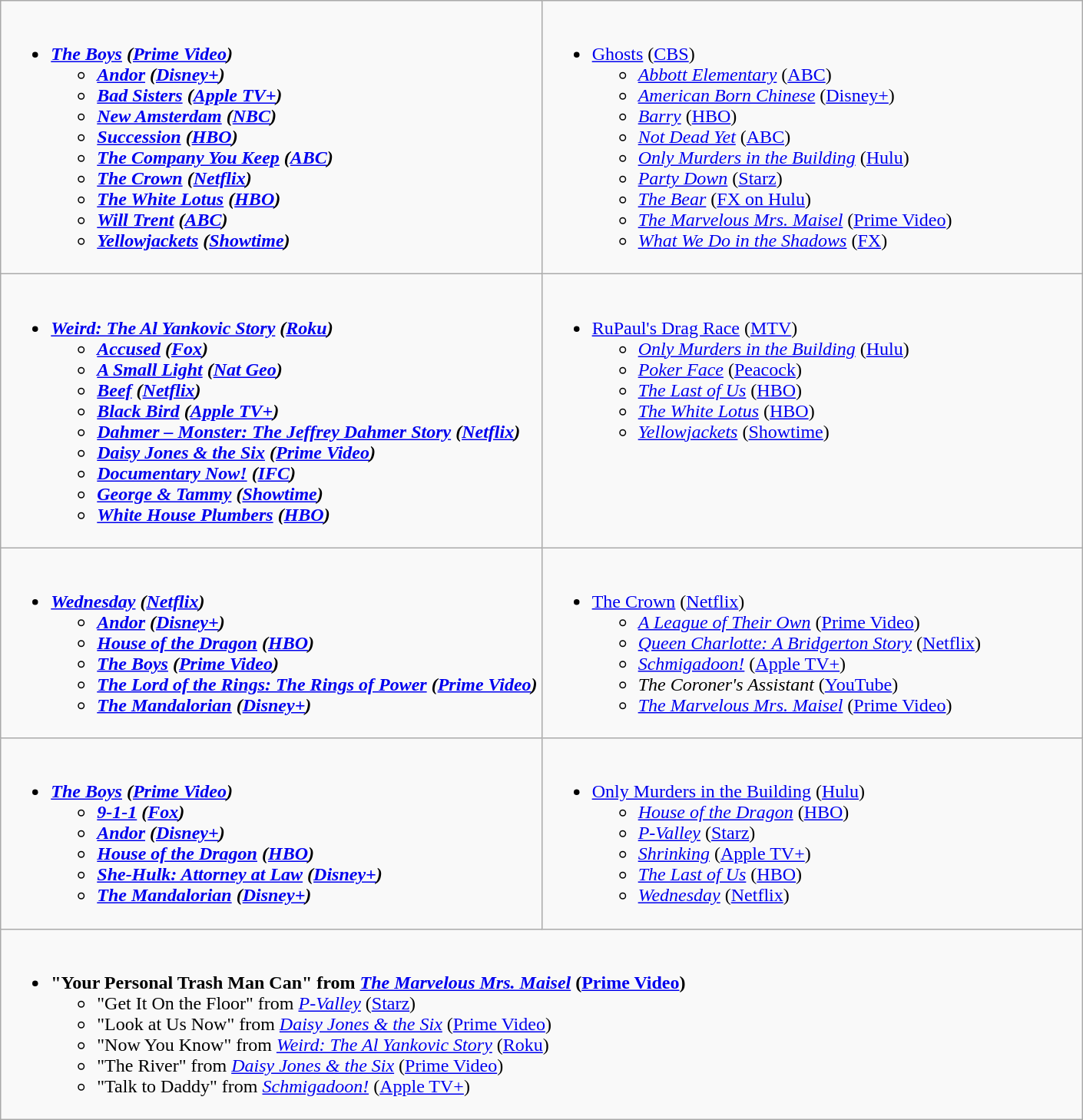<table class="wikitable">
<tr>
<td valign="top" width="50%"><br><ul><li><strong><em><a href='#'>The Boys</a><em> (<a href='#'>Prime Video</a>)<strong><ul><li></em><a href='#'>Andor</a><em> (<a href='#'>Disney+</a>)</li><li></em><a href='#'>Bad Sisters</a><em> (<a href='#'>Apple TV+</a>)</li><li></em><a href='#'>New Amsterdam</a><em> (<a href='#'>NBC</a>)</li><li></em><a href='#'>Succession</a><em> (<a href='#'>HBO</a>)</li><li></em><a href='#'>The Company You Keep</a><em> (<a href='#'>ABC</a>)</li><li></em><a href='#'>The Crown</a><em> (<a href='#'>Netflix</a>)</li><li></em><a href='#'>The White Lotus</a><em> (<a href='#'>HBO</a>)</li><li></em><a href='#'>Will Trent</a><em> (<a href='#'>ABC</a>)</li><li></em><a href='#'>Yellowjackets</a><em> (<a href='#'>Showtime</a>)</li></ul></li></ul></td>
<td valign="top" width="50%"><br><ul><li></em></strong><a href='#'>Ghosts</a></em> (<a href='#'>CBS</a>)</strong><ul><li><em><a href='#'>Abbott Elementary</a></em> (<a href='#'>ABC</a>)</li><li><em><a href='#'>American Born Chinese</a></em> (<a href='#'>Disney+</a>)</li><li><em><a href='#'>Barry</a></em> (<a href='#'>HBO</a>)</li><li><em><a href='#'>Not Dead Yet</a></em> (<a href='#'>ABC</a>)</li><li><em><a href='#'>Only Murders in the Building</a></em> (<a href='#'>Hulu</a>)</li><li><em><a href='#'>Party Down</a></em> (<a href='#'>Starz</a>)</li><li><em><a href='#'>The Bear</a></em> (<a href='#'>FX on Hulu</a>)</li><li><em><a href='#'>The Marvelous Mrs. Maisel</a></em> (<a href='#'>Prime Video</a>)</li><li><em><a href='#'>What We Do in the Shadows</a></em> (<a href='#'>FX</a>)</li></ul></li></ul></td>
</tr>
<tr>
<td valign="top" width="50%"><br><ul><li><strong><em><a href='#'>Weird: The Al Yankovic Story</a><em> (<a href='#'>Roku</a>)<strong><ul><li></em><a href='#'>Accused</a><em> (<a href='#'>Fox</a>)</li><li></em><a href='#'>A Small Light</a><em> (<a href='#'>Nat Geo</a>)</li><li></em><a href='#'>Beef</a><em> (<a href='#'>Netflix</a>)</li><li></em><a href='#'>Black Bird</a><em> (<a href='#'>Apple TV+</a>)</li><li></em><a href='#'>Dahmer – Monster: The Jeffrey Dahmer Story</a><em> (<a href='#'>Netflix</a>)</li><li></em><a href='#'>Daisy Jones & the Six</a><em> (<a href='#'>Prime Video</a>)</li><li></em><a href='#'>Documentary Now!</a><em> (<a href='#'>IFC</a>)</li><li></em><a href='#'>George & Tammy</a><em> (<a href='#'>Showtime</a>)</li><li></em><a href='#'>White House Plumbers</a><em> (<a href='#'>HBO</a>)</li></ul></li></ul></td>
<td valign="top" width="50%"><br><ul><li></em></strong><a href='#'>RuPaul's Drag Race</a></em> (<a href='#'>MTV</a>)</strong><ul><li><em><a href='#'>Only Murders in the Building</a></em> (<a href='#'>Hulu</a>)</li><li><em><a href='#'>Poker Face</a></em> (<a href='#'>Peacock</a>)</li><li><em><a href='#'>The Last of Us</a></em> (<a href='#'>HBO</a>)</li><li><em><a href='#'>The White Lotus</a></em> (<a href='#'>HBO</a>)</li><li><em><a href='#'>Yellowjackets</a></em> (<a href='#'>Showtime</a>)</li></ul></li></ul></td>
</tr>
<tr>
<td valign="top" width="50%"><br><ul><li><strong><em><a href='#'>Wednesday</a><em> (<a href='#'>Netflix</a>)<strong><ul><li></em><a href='#'>Andor</a><em> (<a href='#'>Disney+</a>)</li><li></em><a href='#'>House of the Dragon</a><em> (<a href='#'>HBO</a>)</li><li></em><a href='#'>The Boys</a><em> (<a href='#'>Prime Video</a>)</li><li></em><a href='#'>The Lord of the Rings: The Rings of Power</a><em> (<a href='#'>Prime Video</a>)</li><li></em><a href='#'>The Mandalorian</a><em> (<a href='#'>Disney+</a>)</li></ul></li></ul></td>
<td valign="top" width="50%"><br><ul><li></em></strong><a href='#'>The Crown</a></em> (<a href='#'>Netflix</a>)</strong><ul><li><em><a href='#'>A League of Their Own</a></em> (<a href='#'>Prime Video</a>)</li><li><em><a href='#'>Queen Charlotte: A Bridgerton Story</a></em> (<a href='#'>Netflix</a>)</li><li><em><a href='#'>Schmigadoon!</a></em> (<a href='#'>Apple TV+</a>)</li><li><em>The Coroner's Assistant</em> (<a href='#'>YouTube</a>)</li><li><em><a href='#'>The Marvelous Mrs. Maisel</a></em> (<a href='#'>Prime Video</a>)</li></ul></li></ul></td>
</tr>
<tr>
<td valign="top" width="50%"><br><ul><li><strong><em><a href='#'>The Boys</a><em> (<a href='#'>Prime Video</a>)<strong><ul><li></em><a href='#'>9-1-1</a><em> (<a href='#'>Fox</a>)</li><li></em><a href='#'>Andor</a><em> (<a href='#'>Disney+</a>)</li><li></em><a href='#'>House of the Dragon</a><em> (<a href='#'>HBO</a>)</li><li></em><a href='#'>She-Hulk: Attorney at Law</a><em> (<a href='#'>Disney+</a>)</li><li></em><a href='#'>The Mandalorian</a><em> (<a href='#'>Disney+</a>)</li></ul></li></ul></td>
<td valign="top" width="50%"><br><ul><li></em></strong><a href='#'>Only Murders in the Building</a></em> (<a href='#'>Hulu</a>)</strong><ul><li><em><a href='#'>House of the Dragon</a></em> (<a href='#'>HBO</a>)</li><li><em><a href='#'>P-Valley</a></em> (<a href='#'>Starz</a>)</li><li><em><a href='#'>Shrinking</a></em> (<a href='#'>Apple TV+</a>)</li><li><em><a href='#'>The Last of Us</a></em> (<a href='#'>HBO</a>)</li><li><em><a href='#'>Wednesday</a></em> (<a href='#'>Netflix</a>)</li></ul></li></ul></td>
</tr>
<tr>
<td valign="top" width="50%" colspan="2"><br><ul><li><strong>"Your Personal Trash Man Can" from <em><a href='#'>The Marvelous Mrs. Maisel</a></em> (<a href='#'>Prime Video</a>)</strong><ul><li>"Get It On the Floor" from <em><a href='#'>P-Valley</a></em> (<a href='#'>Starz</a>)</li><li>"Look at Us Now" from <em><a href='#'>Daisy Jones & the Six</a></em> (<a href='#'>Prime Video</a>)</li><li>"Now You Know" from <em><a href='#'>Weird: The Al Yankovic Story</a></em> (<a href='#'>Roku</a>)</li><li>"The River" from <em><a href='#'>Daisy Jones & the Six</a></em> (<a href='#'>Prime Video</a>)</li><li>"Talk to Daddy" from <em><a href='#'>Schmigadoon!</a></em> (<a href='#'>Apple TV+</a>)</li></ul></li></ul></td>
</tr>
</table>
